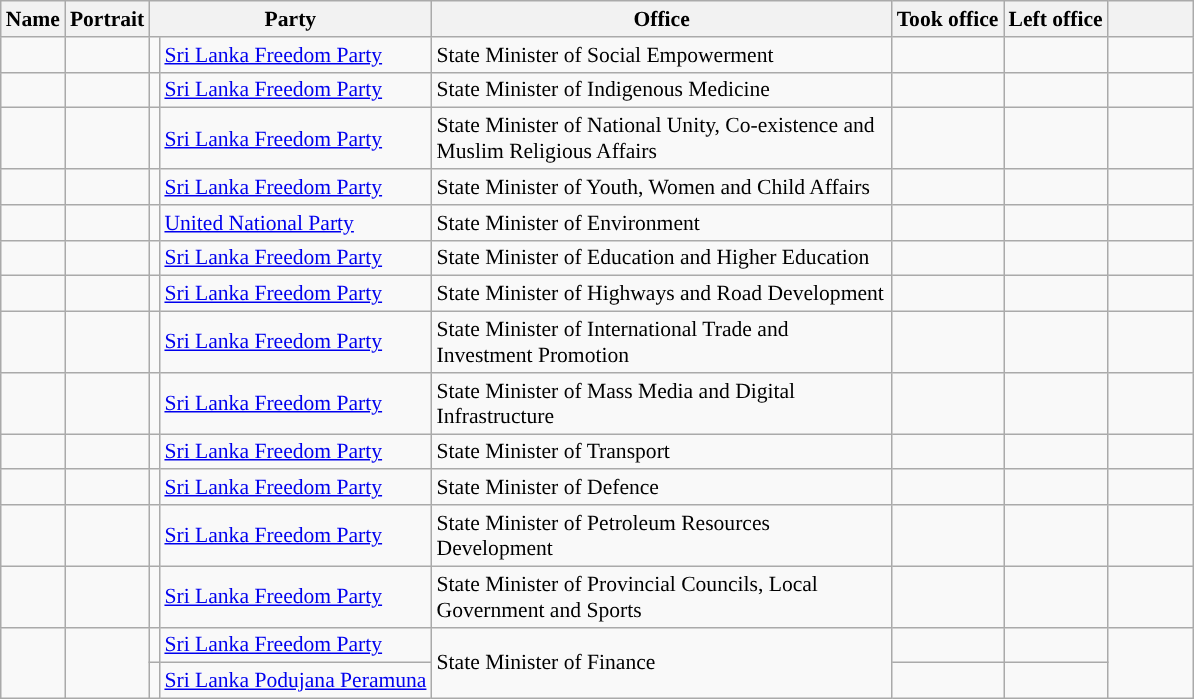<table class="wikitable plainrowheaders sortable" style="font-size:90%; text-align:left;">
<tr>
<th scope=col>Name</th>
<th scope=col class=unsortable>Portrait</th>
<th scope=col colspan="2">Party</th>
<th scope=col width=300px>Office</th>
<th scope=col>Took office</th>
<th scope=col>Left office</th>
<th scope=col width=50px class=unsortable></th>
</tr>
<tr>
<td></td>
<td align=center></td>
<td !align="center" style="background:"></td>
<td><a href='#'>Sri Lanka Freedom Party</a></td>
<td>State Minister of Social Empowerment</td>
<td align=center></td>
<td align=center></td>
<td align=center></td>
</tr>
<tr>
<td></td>
<td align=center></td>
<td !align="center" style="background:"></td>
<td><a href='#'>Sri Lanka Freedom Party</a></td>
<td>State Minister of Indigenous Medicine</td>
<td align=center></td>
<td align=center></td>
<td align=center></td>
</tr>
<tr>
<td></td>
<td align=center></td>
<td !align="center" style="background:"></td>
<td><a href='#'>Sri Lanka Freedom Party</a></td>
<td>State Minister of National Unity, Co-existence and Muslim Religious Affairs</td>
<td align=center></td>
<td align=center></td>
<td align=center></td>
</tr>
<tr>
<td></td>
<td align=center></td>
<td !align="center" style="background:"></td>
<td><a href='#'>Sri Lanka Freedom Party</a></td>
<td>State Minister of Youth, Women and Child Affairs</td>
<td align=center></td>
<td align=center></td>
<td align=center></td>
</tr>
<tr>
<td></td>
<td align=center></td>
<td !align="center" style="background:"></td>
<td><a href='#'>United National Party</a></td>
<td>State Minister of Environment</td>
<td align=center></td>
<td align=center></td>
<td align=center></td>
</tr>
<tr>
<td></td>
<td align=center></td>
<td !align="center" style="background:"></td>
<td><a href='#'>Sri Lanka Freedom Party</a></td>
<td>State Minister of Education and Higher Education</td>
<td align=center></td>
<td align=center></td>
<td align=center></td>
</tr>
<tr>
<td></td>
<td align=center></td>
<td !align="center" style="background:"></td>
<td><a href='#'>Sri Lanka Freedom Party</a></td>
<td>State Minister of Highways and Road Development</td>
<td align=center></td>
<td align=center></td>
<td align=center></td>
</tr>
<tr>
<td></td>
<td align=center></td>
<td !align="center" style="background:"></td>
<td><a href='#'>Sri Lanka Freedom Party</a></td>
<td>State Minister of International Trade and Investment Promotion</td>
<td align=center></td>
<td align=center></td>
<td align=center></td>
</tr>
<tr>
<td></td>
<td align=center></td>
<td !align="center" style="background:"></td>
<td><a href='#'>Sri Lanka Freedom Party</a></td>
<td>State Minister of Mass Media and Digital Infrastructure</td>
<td align=center></td>
<td align=center></td>
<td align=center></td>
</tr>
<tr>
<td></td>
<td align=center></td>
<td !align="center" style="background:"></td>
<td><a href='#'>Sri Lanka Freedom Party</a></td>
<td>State Minister of Transport</td>
<td align=center></td>
<td align=center></td>
<td align=center></td>
</tr>
<tr>
<td></td>
<td></td>
<td !align="center" style="background:"></td>
<td><a href='#'>Sri Lanka Freedom Party</a></td>
<td>State Minister of Defence</td>
<td align=center></td>
<td align=center></td>
<td align=center></td>
</tr>
<tr>
<td></td>
<td align=center></td>
<td !align="center" style="background:"></td>
<td><a href='#'>Sri Lanka Freedom Party</a></td>
<td>State Minister of Petroleum Resources Development</td>
<td align=center></td>
<td align=center></td>
<td align=center></td>
</tr>
<tr>
<td></td>
<td align=center></td>
<td !align="center" style="background:"></td>
<td><a href='#'>Sri Lanka Freedom Party</a></td>
<td>State Minister of Provincial Councils, Local Government and Sports</td>
<td align=center></td>
<td align=center></td>
<td align=center></td>
</tr>
<tr>
<td rowspan=2></td>
<td align=center rowspan=2></td>
<td !align="center" style="background:"></td>
<td><a href='#'>Sri Lanka Freedom Party</a></td>
<td rowspan=2>State Minister of Finance</td>
<td align=center></td>
<td align=center></td>
<td align=center rowspan=2></td>
</tr>
<tr>
<td !align="center" style="background:"></td>
<td><a href='#'>Sri Lanka Podujana Peramuna</a></td>
<td align=center></td>
<td align=center></td>
</tr>
</table>
